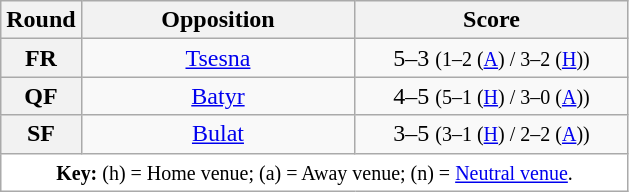<table class="wikitable plainrowheaders" style="text-align:center;margin:0">
<tr>
<th scope="col" style="width:35px">Round</th>
<th scope="col" style="width:175px">Opposition</th>
<th scope="col" style="width:175px">Score</th>
</tr>
<tr>
<th scope=row style="text-align:center">FR</th>
<td><a href='#'>Tsesna</a></td>
<td>5–3 <small>(1–2 (<a href='#'>A</a>) / 3–2 (<a href='#'>H</a>))</small></td>
</tr>
<tr>
<th scope=row style="text-align:center">QF</th>
<td><a href='#'>Batyr</a></td>
<td>4–5 <small>(5–1 (<a href='#'>H</a>) / 3–0 (<a href='#'>A</a>))</small></td>
</tr>
<tr>
<th scope=row style="text-align:center">SF</th>
<td><a href='#'>Bulat</a></td>
<td>3–5 <small>(3–1 (<a href='#'>H</a>) / 2–2 (<a href='#'>A</a>))</small></td>
</tr>
<tr>
<td colspan="3" style="background-color:white"><small><strong>Key:</strong> (h) = Home venue; (a) = Away venue; (n) = <a href='#'>Neutral venue</a>.</small></td>
</tr>
</table>
